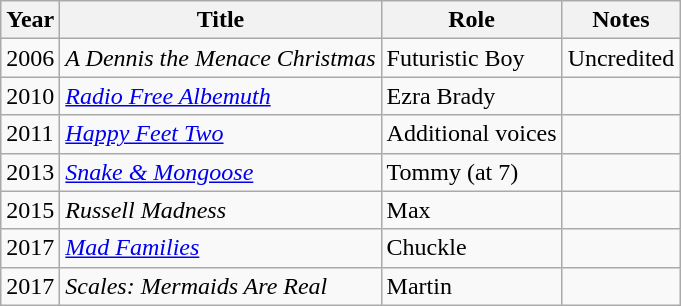<table class="wikitable sortable">
<tr>
<th>Year</th>
<th>Title</th>
<th>Role</th>
<th>Notes</th>
</tr>
<tr>
<td>2006</td>
<td><em>A Dennis the Menace Christmas</em></td>
<td>Futuristic Boy</td>
<td>Uncredited</td>
</tr>
<tr>
<td>2010</td>
<td><a href='#'><em>Radio Free Albemuth</em></a></td>
<td>Ezra Brady</td>
<td></td>
</tr>
<tr>
<td>2011</td>
<td><em><a href='#'>Happy Feet Two</a></em></td>
<td>Additional voices</td>
<td></td>
</tr>
<tr>
<td>2013</td>
<td><em><a href='#'>Snake & Mongoose</a></em></td>
<td>Tommy (at 7)</td>
<td></td>
</tr>
<tr>
<td>2015</td>
<td><em>Russell Madness</em></td>
<td>Max</td>
<td></td>
</tr>
<tr>
<td>2017</td>
<td><em><a href='#'>Mad Families</a></em></td>
<td>Chuckle</td>
<td></td>
</tr>
<tr>
<td>2017</td>
<td><em>Scales: Mermaids Are Real</em></td>
<td>Martin</td>
<td></td>
</tr>
</table>
